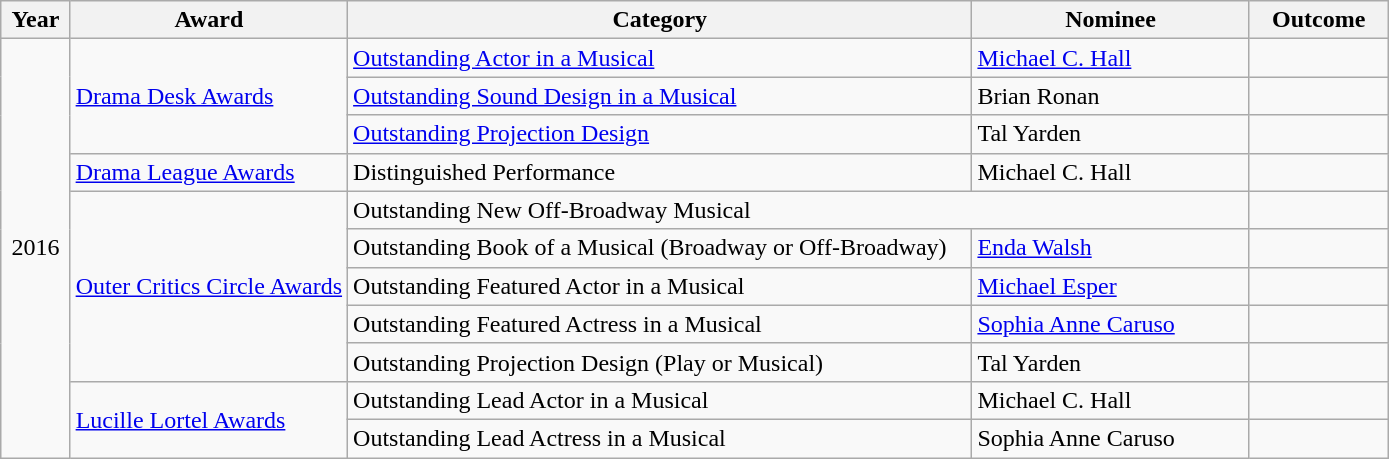<table class="wikitable">
<tr>
<th style="width:5%;">Year</th>
<th style="width:20%;">Award</th>
<th style="width:45%;">Category</th>
<th style="width:20%;">Nominee</th>
<th style="width:10%;">Outcome</th>
</tr>
<tr>
<td rowspan="11" style="text-align:center;">2016</td>
<td rowspan="3"><a href='#'>Drama Desk Awards</a></td>
<td><a href='#'>Outstanding Actor in a Musical</a></td>
<td><a href='#'>Michael C. Hall</a></td>
<td></td>
</tr>
<tr>
<td><a href='#'>Outstanding Sound Design in a Musical</a></td>
<td>Brian Ronan</td>
<td></td>
</tr>
<tr>
<td><a href='#'>Outstanding Projection Design</a></td>
<td>Tal Yarden</td>
<td></td>
</tr>
<tr>
<td><a href='#'>Drama League Awards</a></td>
<td>Distinguished Performance</td>
<td>Michael C. Hall</td>
<td></td>
</tr>
<tr>
<td rowspan="5"><a href='#'>Outer Critics Circle Awards</a></td>
<td colspan="2">Outstanding New Off-Broadway Musical</td>
<td></td>
</tr>
<tr>
<td>Outstanding Book of a Musical (Broadway or Off-Broadway)</td>
<td><a href='#'>Enda Walsh</a></td>
<td></td>
</tr>
<tr>
<td>Outstanding Featured Actor in a Musical</td>
<td><a href='#'>Michael Esper</a></td>
<td></td>
</tr>
<tr>
<td>Outstanding Featured Actress in a Musical</td>
<td><a href='#'>Sophia Anne Caruso</a></td>
<td></td>
</tr>
<tr>
<td>Outstanding Projection Design (Play or Musical)</td>
<td>Tal Yarden</td>
<td></td>
</tr>
<tr>
<td rowspan="2"><a href='#'>Lucille Lortel Awards</a></td>
<td>Outstanding Lead Actor in a Musical</td>
<td>Michael C. Hall</td>
<td></td>
</tr>
<tr>
<td>Outstanding Lead Actress in a Musical</td>
<td>Sophia Anne Caruso</td>
<td></td>
</tr>
</table>
